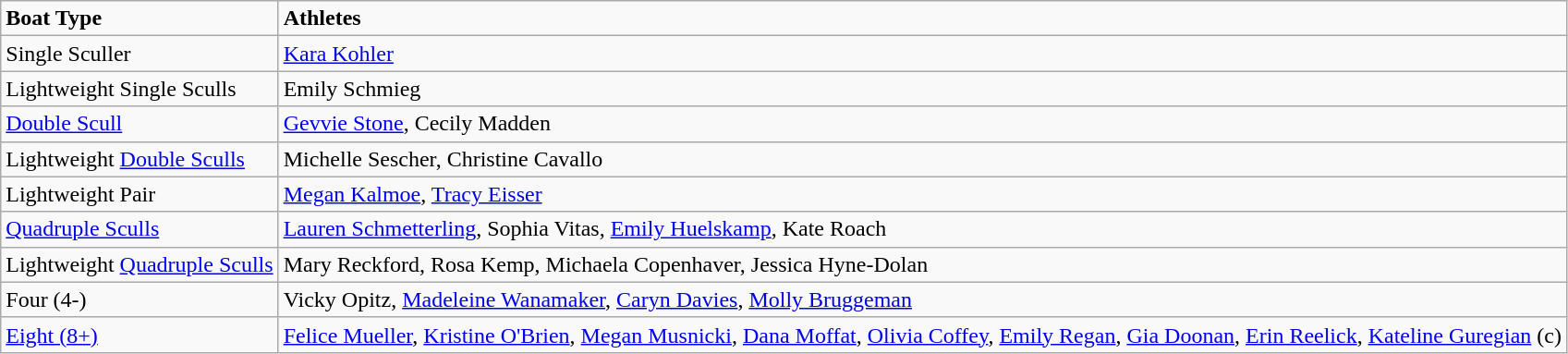<table class="wikitable">
<tr>
<td><strong>Boat Type</strong></td>
<td><strong>Athletes</strong></td>
</tr>
<tr>
<td>Single Sculler</td>
<td><a href='#'>Kara Kohler</a></td>
</tr>
<tr>
<td>Lightweight Single Sculls</td>
<td>Emily Schmieg</td>
</tr>
<tr>
<td><a href='#'>Double Scull</a></td>
<td><a href='#'>Gevvie Stone</a>, Cecily Madden</td>
</tr>
<tr>
<td>Lightweight <a href='#'>Double Sculls</a></td>
<td>Michelle Sescher, Christine Cavallo</td>
</tr>
<tr>
<td>Lightweight Pair</td>
<td><a href='#'>Megan Kalmoe</a>, <a href='#'>Tracy Eisser</a></td>
</tr>
<tr>
<td><a href='#'>Quadruple Sculls</a></td>
<td><a href='#'>Lauren Schmetterling</a>, Sophia Vitas, <a href='#'>Emily Huelskamp</a>, Kate Roach</td>
</tr>
<tr>
<td>Lightweight <a href='#'>Quadruple Sculls</a></td>
<td>Mary Reckford, Rosa Kemp, Michaela Copenhaver, Jessica Hyne-Dolan</td>
</tr>
<tr>
<td>Four (4-)</td>
<td>Vicky Opitz, <a href='#'>Madeleine Wanamaker</a>, <a href='#'>Caryn Davies</a>, <a href='#'>Molly Bruggeman</a></td>
</tr>
<tr>
<td><a href='#'>Eight (8+)</a></td>
<td><a href='#'>Felice Mueller</a>, <a href='#'>Kristine O'Brien</a>, <a href='#'>Megan Musnicki</a>, <a href='#'>Dana Moffat</a>, <a href='#'>Olivia Coffey</a>, <a href='#'>Emily Regan</a>, <a href='#'>Gia Doonan</a>, <a href='#'>Erin Reelick</a>, <a href='#'>Kateline Guregian</a> (c)</td>
</tr>
</table>
